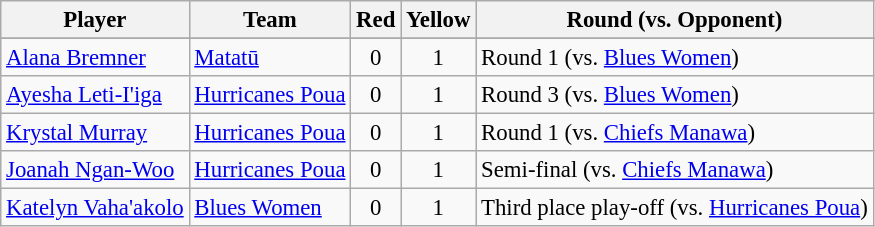<table class="wikitable" style="text-align:center; font-size:95%">
<tr>
<th>Player</th>
<th>Team</th>
<th> Red</th>
<th> Yellow</th>
<th class="unsortable">Round (vs. Opponent)</th>
</tr>
<tr>
</tr>
<tr>
</tr>
<tr>
<td align="left"> <a href='#'>Alana Bremner</a></td>
<td align="left"><a href='#'>Matatū</a></td>
<td>0</td>
<td>1</td>
<td align="left"> Round 1 (vs. <a href='#'>Blues Women</a>)</td>
</tr>
<tr>
<td align="left"> <a href='#'>Ayesha Leti-I'iga</a></td>
<td align="left"><a href='#'>Hurricanes Poua</a></td>
<td>0</td>
<td>1</td>
<td align="left"> Round 3 (vs. <a href='#'>Blues Women</a>)</td>
</tr>
<tr>
<td align="left"> <a href='#'>Krystal Murray</a></td>
<td align="left"><a href='#'>Hurricanes Poua</a></td>
<td>0</td>
<td>1</td>
<td align="left"> Round 1 (vs. <a href='#'>Chiefs Manawa</a>)</td>
</tr>
<tr>
<td align="left"> <a href='#'>Joanah Ngan-Woo</a></td>
<td align="left"><a href='#'>Hurricanes Poua</a></td>
<td>0</td>
<td>1</td>
<td align="left"> Semi-final (vs. <a href='#'>Chiefs Manawa</a>)</td>
</tr>
<tr>
<td align="left"> <a href='#'>Katelyn Vaha'akolo</a></td>
<td align="left"><a href='#'>Blues Women</a></td>
<td>0</td>
<td>1</td>
<td align="left"> Third place play-off (vs. <a href='#'>Hurricanes Poua</a>)</td>
</tr>
</table>
